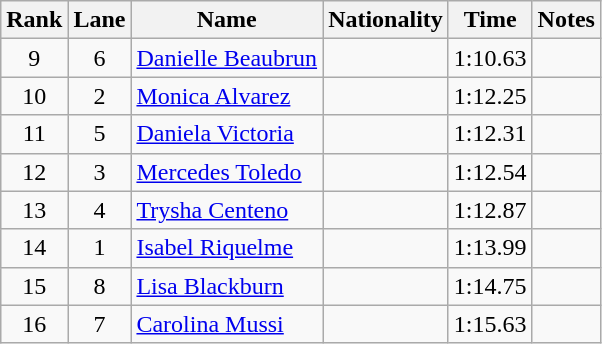<table class="wikitable sortable" style="text-align:center">
<tr>
<th>Rank</th>
<th>Lane</th>
<th>Name</th>
<th>Nationality</th>
<th>Time</th>
<th>Notes</th>
</tr>
<tr>
<td>9</td>
<td>6</td>
<td align=left><a href='#'>Danielle Beaubrun</a></td>
<td align=left></td>
<td>1:10.63</td>
<td></td>
</tr>
<tr>
<td>10</td>
<td>2</td>
<td align=left><a href='#'>Monica Alvarez</a></td>
<td align=left></td>
<td>1:12.25</td>
<td></td>
</tr>
<tr>
<td>11</td>
<td>5</td>
<td align=left><a href='#'>Daniela Victoria</a></td>
<td align=left></td>
<td>1:12.31</td>
<td></td>
</tr>
<tr>
<td>12</td>
<td>3</td>
<td align=left><a href='#'>Mercedes Toledo</a></td>
<td align=left></td>
<td>1:12.54</td>
<td></td>
</tr>
<tr>
<td>13</td>
<td>4</td>
<td align=left><a href='#'>Trysha Centeno</a></td>
<td align=left></td>
<td>1:12.87</td>
<td></td>
</tr>
<tr>
<td>14</td>
<td>1</td>
<td align=left><a href='#'>Isabel Riquelme</a></td>
<td align=left></td>
<td>1:13.99</td>
<td></td>
</tr>
<tr>
<td>15</td>
<td>8</td>
<td align=left><a href='#'>Lisa Blackburn</a></td>
<td align=left></td>
<td>1:14.75</td>
<td></td>
</tr>
<tr>
<td>16</td>
<td>7</td>
<td align=left><a href='#'>Carolina Mussi</a></td>
<td align=left></td>
<td>1:15.63</td>
<td></td>
</tr>
</table>
